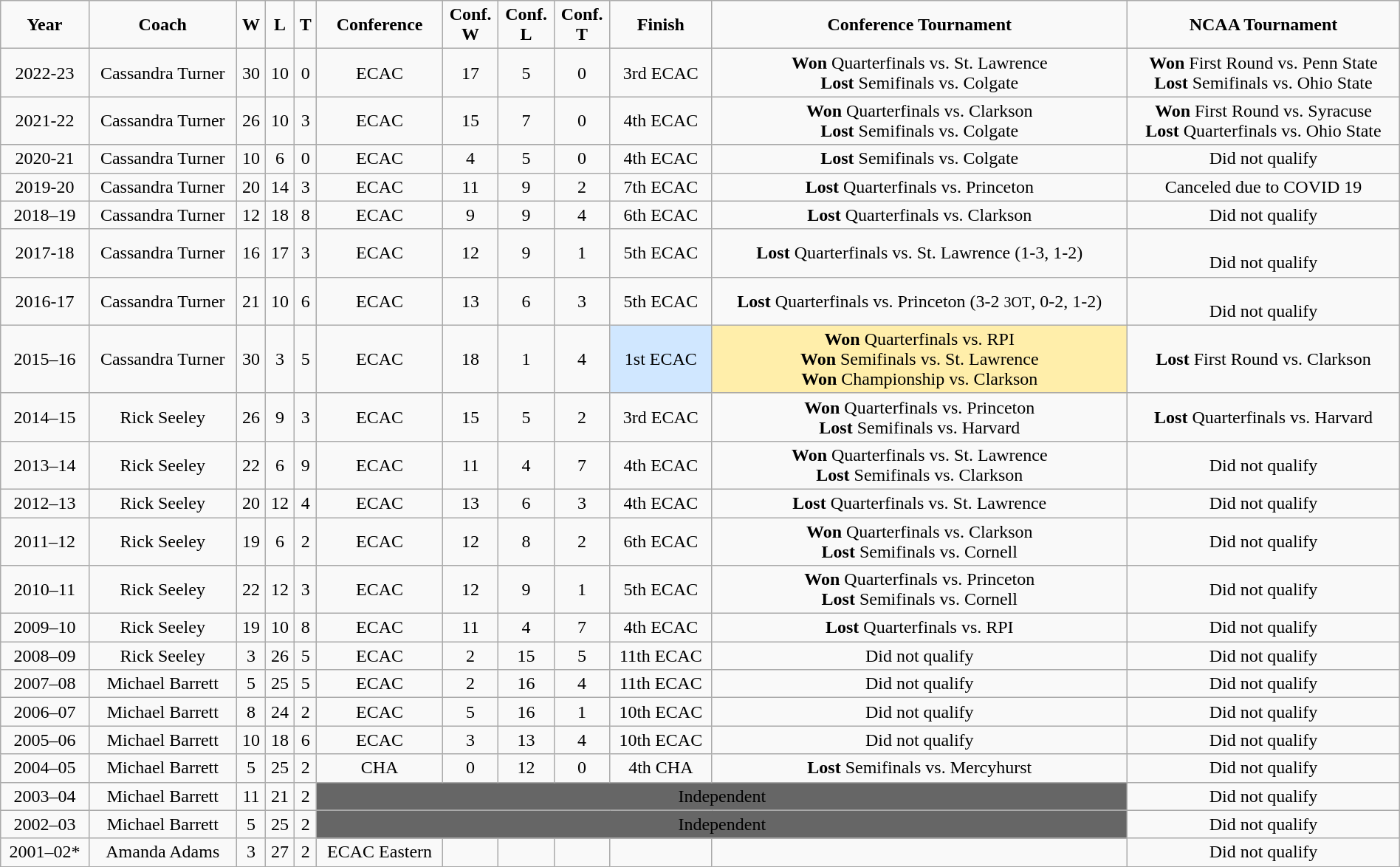<table class="wikitable" style="width:100%; text-align:center;">
<tr style="! style=">
<td><strong>Year</strong></td>
<td><strong>Coach</strong></td>
<td><strong>W</strong></td>
<td><strong>L</strong></td>
<td><strong>T</strong></td>
<td><strong>Conference</strong></td>
<td><strong> Conf. <br> W</strong></td>
<td><strong>Conf. <br> L</strong></td>
<td><strong>Conf. <br> T</strong></td>
<td><strong>Finish</strong></td>
<td><strong>Conference Tournament</strong></td>
<td><strong>NCAA Tournament</strong></td>
</tr>
<tr>
<td>2022-23</td>
<td>Cassandra Turner</td>
<td>30</td>
<td>10</td>
<td>0</td>
<td>ECAC</td>
<td>17</td>
<td>5</td>
<td>0</td>
<td>3rd ECAC</td>
<td><strong>Won</strong> Quarterfinals vs. St. Lawrence <br><strong>Lost</strong> Semifinals vs. Colgate </td>
<td><strong>Won</strong> First Round vs. Penn State <br><strong>Lost</strong> Semifinals vs. Ohio State </td>
</tr>
<tr>
<td>2021-22</td>
<td>Cassandra Turner</td>
<td>26</td>
<td>10</td>
<td>3</td>
<td>ECAC</td>
<td>15</td>
<td>7</td>
<td>0</td>
<td>4th ECAC</td>
<td><strong>Won</strong> Quarterfinals vs. Clarkson  <br> <strong>Lost</strong> Semifinals vs. Colgate </td>
<td><strong>Won</strong> First Round vs. Syracuse  <br><strong>Lost</strong> Quarterfinals vs. Ohio State </td>
</tr>
<tr>
<td>2020-21</td>
<td>Cassandra Turner</td>
<td>10</td>
<td>6</td>
<td>0</td>
<td>ECAC</td>
<td>4</td>
<td>5</td>
<td>0</td>
<td>4th ECAC</td>
<td><strong>Lost</strong> Semifinals vs. Colgate </td>
<td>Did not qualify</td>
</tr>
<tr>
<td>2019-20</td>
<td>Cassandra Turner</td>
<td>20</td>
<td>14</td>
<td>3</td>
<td>ECAC</td>
<td>11</td>
<td>9</td>
<td>2</td>
<td>7th ECAC</td>
<td><strong>Lost</strong> Quarterfinals vs. Princeton </td>
<td>Canceled due to COVID 19</td>
</tr>
<tr align="center" bgcolor="">
<td>2018–19</td>
<td>Cassandra Turner</td>
<td>12</td>
<td>18</td>
<td>8</td>
<td>ECAC</td>
<td>9</td>
<td>9</td>
<td>4</td>
<td>6th ECAC</td>
<td><strong>Lost</strong> Quarterfinals vs. Clarkson </td>
<td>Did not qualify</td>
</tr>
<tr>
<td>2017-18</td>
<td>Cassandra Turner</td>
<td>16</td>
<td>17</td>
<td>3</td>
<td>ECAC</td>
<td>12</td>
<td>9</td>
<td>1</td>
<td>5th ECAC</td>
<td><strong>Lost</strong> Quarterfinals vs. St. Lawrence (1-3, 1-2)</td>
<td><br>Did not qualify</td>
</tr>
<tr>
<td>2016-17</td>
<td>Cassandra Turner</td>
<td>21</td>
<td>10</td>
<td>6</td>
<td>ECAC</td>
<td>13</td>
<td>6</td>
<td>3</td>
<td>5th ECAC</td>
<td><strong>Lost</strong> Quarterfinals vs. Princeton (3-2 <small>3OT</small>, 0-2, 1-2)</td>
<td><br>Did not qualify</td>
</tr>
<tr>
<td>2015–16</td>
<td>Cassandra Turner</td>
<td>30</td>
<td>3</td>
<td>5</td>
<td>ECAC</td>
<td>18</td>
<td>1</td>
<td>4</td>
<td style="background: #d0e7ff;">1st ECAC</td>
<td style="background: #ffeeaa;"><strong>Won</strong> Quarterfinals vs. RPI  <br> <strong>Won</strong> Semifinals vs. St. Lawrence  <br> <strong>Won</strong> Championship vs. Clarkson </td>
<td><strong>Lost</strong> First Round vs. Clarkson </td>
</tr>
<tr>
<td>2014–15</td>
<td>Rick Seeley</td>
<td>26</td>
<td>9</td>
<td>3</td>
<td>ECAC</td>
<td>15</td>
<td>5</td>
<td>2</td>
<td>3rd ECAC</td>
<td><strong>Won</strong> Quarterfinals vs. Princeton  <br> <strong>Lost</strong> Semifinals vs. Harvard </td>
<td><strong>Lost</strong> Quarterfinals vs. Harvard </td>
</tr>
<tr>
<td>2013–14</td>
<td>Rick Seeley</td>
<td>22</td>
<td>6</td>
<td>9</td>
<td>ECAC</td>
<td>11</td>
<td>4</td>
<td>7</td>
<td>4th ECAC</td>
<td><strong>Won</strong> Quarterfinals vs. St. Lawrence  <br> <strong>Lost</strong> Semifinals vs. Clarkson </td>
<td>Did not qualify</td>
</tr>
<tr>
<td>2012–13</td>
<td>Rick Seeley</td>
<td>20</td>
<td>12</td>
<td>4</td>
<td>ECAC</td>
<td>13</td>
<td>6</td>
<td>3</td>
<td>4th ECAC</td>
<td><strong>Lost</strong> Quarterfinals vs. St. Lawrence </td>
<td>Did not qualify</td>
</tr>
<tr>
<td>2011–12</td>
<td>Rick Seeley</td>
<td>19</td>
<td>6</td>
<td>2</td>
<td>ECAC</td>
<td>12</td>
<td>8</td>
<td>2</td>
<td>6th ECAC</td>
<td><strong>Won</strong> Quarterfinals vs. Clarkson  <br> <strong>Lost</strong> Semifinals vs. Cornell </td>
<td>Did not qualify</td>
</tr>
<tr>
<td>2010–11</td>
<td>Rick Seeley</td>
<td>22</td>
<td>12</td>
<td>3</td>
<td>ECAC</td>
<td>12</td>
<td>9</td>
<td>1</td>
<td>5th ECAC</td>
<td><strong>Won</strong> Quarterfinals vs. Princeton  <br> <strong>Lost</strong> Semifinals vs. Cornell </td>
<td>Did not qualify</td>
</tr>
<tr>
<td>2009–10</td>
<td>Rick Seeley</td>
<td>19</td>
<td>10</td>
<td>8</td>
<td>ECAC</td>
<td>11</td>
<td>4</td>
<td>7</td>
<td>4th ECAC</td>
<td><strong>Lost</strong> Quarterfinals vs. RPI </td>
<td>Did not qualify</td>
</tr>
<tr>
<td>2008–09</td>
<td>Rick Seeley</td>
<td>3</td>
<td>26</td>
<td>5</td>
<td>ECAC</td>
<td>2</td>
<td>15</td>
<td>5</td>
<td>11th ECAC</td>
<td>Did not qualify</td>
<td>Did not qualify</td>
</tr>
<tr>
<td>2007–08</td>
<td>Michael Barrett</td>
<td>5</td>
<td>25</td>
<td>5</td>
<td>ECAC</td>
<td>2</td>
<td>16</td>
<td>4</td>
<td>11th ECAC</td>
<td>Did not qualify</td>
<td>Did not qualify</td>
</tr>
<tr>
<td>2006–07</td>
<td>Michael Barrett</td>
<td>8</td>
<td>24</td>
<td>2</td>
<td>ECAC</td>
<td>5</td>
<td>16</td>
<td>1</td>
<td>10th ECAC</td>
<td>Did not qualify</td>
<td>Did not qualify</td>
</tr>
<tr>
<td>2005–06</td>
<td>Michael Barrett</td>
<td>10</td>
<td>18</td>
<td>6</td>
<td>ECAC</td>
<td>3</td>
<td>13</td>
<td>4</td>
<td>10th ECAC</td>
<td>Did not qualify</td>
<td>Did not qualify</td>
</tr>
<tr>
<td>2004–05</td>
<td>Michael Barrett</td>
<td>5</td>
<td>25</td>
<td>2</td>
<td>CHA</td>
<td>0</td>
<td>12</td>
<td>0</td>
<td>4th CHA</td>
<td><strong>Lost</strong> Semifinals vs. Mercyhurst </td>
<td>Did not qualify</td>
</tr>
<tr>
<td>2003–04</td>
<td>Michael Barrett</td>
<td>11</td>
<td>21</td>
<td>2</td>
<td style="background:#666;" colspan="6">Independent</td>
<td>Did not qualify</td>
</tr>
<tr>
<td>2002–03</td>
<td>Michael Barrett</td>
<td>5</td>
<td>25</td>
<td>2</td>
<td style="background:#666;" colspan="6">Independent</td>
<td>Did not qualify</td>
</tr>
<tr>
<td>2001–02*</td>
<td>Amanda Adams</td>
<td>3</td>
<td>27</td>
<td>2</td>
<td>ECAC Eastern</td>
<td></td>
<td></td>
<td></td>
<td></td>
<td></td>
<td>Did not qualify</td>
</tr>
</table>
